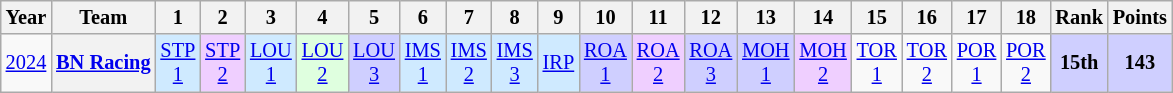<table class="wikitable" style="text-align:center; font-size:85%">
<tr>
<th>Year</th>
<th>Team</th>
<th>1</th>
<th>2</th>
<th>3</th>
<th>4</th>
<th>5</th>
<th>6</th>
<th>7</th>
<th>8</th>
<th>9</th>
<th>10</th>
<th>11</th>
<th>12</th>
<th>13</th>
<th>14</th>
<th>15</th>
<th>16</th>
<th>17</th>
<th>18</th>
<th>Rank</th>
<th>Points</th>
</tr>
<tr>
<td><a href='#'>2024</a></td>
<th nowrap><a href='#'>BN Racing</a></th>
<td style="background:#CFEAFF;"><a href='#'>STP<br>1</a><br></td>
<td style="background:#EFCFFF;"><a href='#'>STP<br>2</a><br></td>
<td style="background:#CFEAFF;"><a href='#'>LOU<br>1</a><br></td>
<td style="background:#DFFFDF;"><a href='#'>LOU<br>2</a><br></td>
<td style="background:#CFCFFF;"><a href='#'>LOU<br>3</a><br></td>
<td style="background:#CFEAFF;"><a href='#'>IMS<br>1</a><br></td>
<td style="background:#CFEAFF;"><a href='#'>IMS<br>2</a><br></td>
<td style="background:#CFEAFF;"><a href='#'>IMS<br>3</a><br></td>
<td style="background:#CFEAFF;"><a href='#'>IRP</a><br></td>
<td style="background:#CFCFFF;"><a href='#'>ROA<br>1</a><br></td>
<td style="background:#EFCFFF;"><a href='#'>ROA<br>2</a><br></td>
<td style="background:#CFCFFF;"><a href='#'>ROA<br>3</a><br></td>
<td style="background:#CFCFFF;"><a href='#'>MOH<br>1</a><br></td>
<td style="background:#EFCFFF;"><a href='#'>MOH<br>2</a><br></td>
<td style="background:#;"><a href='#'>TOR<br>1</a></td>
<td style="background:#;"><a href='#'>TOR<br>2</a></td>
<td style="background:#;"><a href='#'>POR<br>1</a></td>
<td style="background:#;"><a href='#'>POR<br>2</a></td>
<th style="background:#CFCFFF;">15th</th>
<th style="background:#CFCFFF;">143</th>
</tr>
</table>
